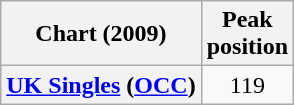<table class="wikitable plainrowheaders" style="text-align:center">
<tr>
<th>Chart (2009)</th>
<th>Peak<br>position</th>
</tr>
<tr>
<th scope="row"><a href='#'>UK Singles</a> (<a href='#'>OCC</a>)</th>
<td>119</td>
</tr>
</table>
